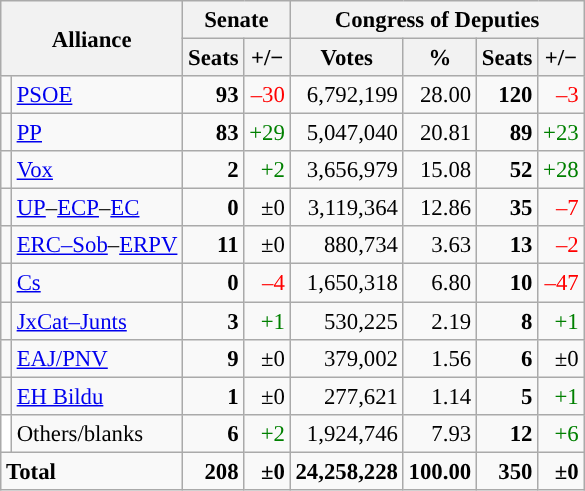<table class="wikitable" style="text-align:right; font-size:95%;">
<tr>
<th colspan="2" rowspan="2">Alliance</th>
<th colspan="2">Senate</th>
<th colspan="4">Congress of Deputies</th>
</tr>
<tr>
<th>Seats</th>
<th>+/−</th>
<th>Votes</th>
<th>%</th>
<th>Seats</th>
<th>+/−</th>
</tr>
<tr>
<td style="background:"></td>
<td align="left"><a href='#'>PSOE</a></td>
<td><strong>93</strong></td>
<td style="color:red;">–30</td>
<td>6,792,199</td>
<td>28.00</td>
<td><strong>120</strong></td>
<td style="color:red;">–3</td>
</tr>
<tr>
<td style="background:"></td>
<td align="left"><a href='#'>PP</a></td>
<td><strong>83</strong></td>
<td style="color:green;">+29</td>
<td>5,047,040</td>
<td>20.81</td>
<td><strong>89</strong></td>
<td style="color:green;">+23</td>
</tr>
<tr>
<td style="background:"></td>
<td align="left"><a href='#'>Vox</a></td>
<td><strong>2</strong></td>
<td style="color:green;">+2</td>
<td>3,656,979</td>
<td>15.08</td>
<td><strong>52</strong></td>
<td style="color:green;">+28</td>
</tr>
<tr>
<td style="background:"></td>
<td align="left"><a href='#'>UP</a>–<a href='#'>ECP</a>–<a href='#'>EC</a></td>
<td><strong>0</strong></td>
<td>±0</td>
<td>3,119,364</td>
<td>12.86</td>
<td><strong>35</strong></td>
<td style="color:red;">–7</td>
</tr>
<tr>
<td style="background:"></td>
<td align="left"><a href='#'>ERC–Sob</a>–<a href='#'>ERPV</a></td>
<td><strong>11</strong></td>
<td>±0</td>
<td>880,734</td>
<td>3.63</td>
<td><strong>13</strong></td>
<td style="color:red;">–2</td>
</tr>
<tr>
<td style="background:"></td>
<td align="left"><a href='#'>Cs</a></td>
<td><strong>0</strong></td>
<td style="color:red;">–4</td>
<td>1,650,318</td>
<td>6.80</td>
<td><strong>10</strong></td>
<td style="color:red;">–47</td>
</tr>
<tr>
<td style="background:"></td>
<td align="left"><a href='#'>JxCat–Junts</a></td>
<td><strong>3</strong></td>
<td style="color:green;">+1</td>
<td>530,225</td>
<td>2.19</td>
<td><strong>8</strong></td>
<td style="color:green;">+1</td>
</tr>
<tr>
<td style="background:"></td>
<td align="left"><a href='#'>EAJ/PNV</a></td>
<td><strong>9</strong></td>
<td>±0</td>
<td>379,002</td>
<td>1.56</td>
<td><strong>6</strong></td>
<td>±0</td>
</tr>
<tr>
<td style="background:"></td>
<td align="left"><a href='#'>EH Bildu</a></td>
<td><strong>1</strong></td>
<td>±0</td>
<td>277,621</td>
<td>1.14</td>
<td><strong>5</strong></td>
<td style="color:green;">+1</td>
</tr>
<tr>
<td style="background:white;"></td>
<td align="left">Others/blanks</td>
<td><strong>6</strong></td>
<td style="color:green;">+2</td>
<td>1,924,746</td>
<td>7.93</td>
<td><strong>12</strong></td>
<td style="color:green;">+6</td>
</tr>
<tr style="font-weight:bold">
<td colspan="2" align="left">Total</td>
<td>208</td>
<td>±0</td>
<td>24,258,228</td>
<td>100.00</td>
<td>350</td>
<td>±0</td>
</tr>
</table>
